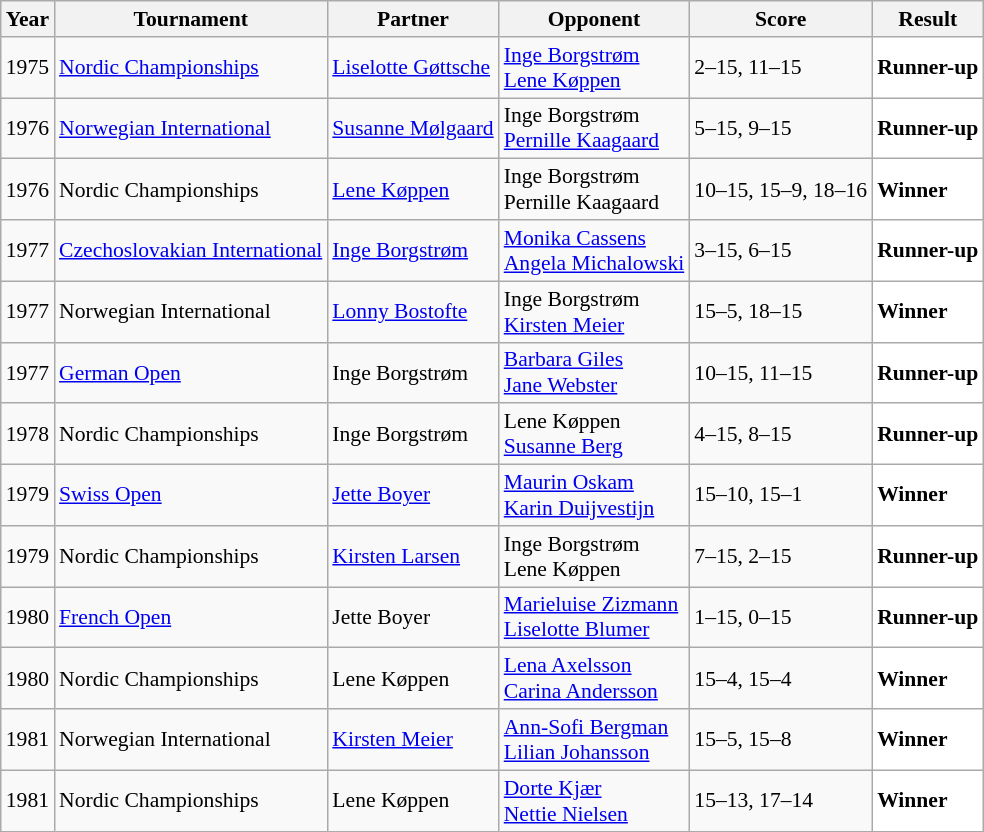<table class="sortable wikitable" style="font-size: 90%;">
<tr>
<th>Year</th>
<th>Tournament</th>
<th>Partner</th>
<th>Opponent</th>
<th>Score</th>
<th>Result</th>
</tr>
<tr>
<td align="center">1975</td>
<td align="left"><a href='#'>Nordic Championships</a></td>
<td align="left"> <a href='#'>Liselotte Gøttsche</a></td>
<td align="left"> <a href='#'>Inge Borgstrøm</a><br> <a href='#'>Lene Køppen</a></td>
<td align="left">2–15, 11–15</td>
<td style="text-align:left; background:white"> <strong>Runner-up</strong></td>
</tr>
<tr>
<td align="center">1976</td>
<td align="left"><a href='#'>Norwegian International</a></td>
<td align="left"> <a href='#'>Susanne Mølgaard</a></td>
<td align="left"> Inge Borgstrøm<br> <a href='#'>Pernille Kaagaard</a></td>
<td align="left">5–15, 9–15</td>
<td style="text-align:left; background: white"> <strong>Runner-up</strong></td>
</tr>
<tr>
<td align="center">1976</td>
<td align="left">Nordic Championships</td>
<td align="left"> <a href='#'>Lene Køppen</a></td>
<td align="left"> Inge Borgstrøm<br> Pernille Kaagaard</td>
<td align="left">10–15, 15–9, 18–16</td>
<td style="text-align:left; background:white"> <strong>Winner</strong></td>
</tr>
<tr>
<td align="center">1977</td>
<td align="left"><a href='#'>Czechoslovakian International</a></td>
<td align="left"> <a href='#'>Inge Borgstrøm</a></td>
<td align="left"> <a href='#'>Monika Cassens</a><br> <a href='#'>Angela Michalowski</a></td>
<td align="left">3–15, 6–15</td>
<td style="text-align:left; background:white"> <strong>Runner-up</strong></td>
</tr>
<tr>
<td align="center">1977</td>
<td align="left">Norwegian International</td>
<td align="left"> <a href='#'>Lonny Bostofte</a></td>
<td align="left"> Inge Borgstrøm<br> <a href='#'>Kirsten Meier</a></td>
<td align="left">15–5, 18–15</td>
<td style="text-align:left; background:white"> <strong>Winner</strong></td>
</tr>
<tr>
<td align="center">1977</td>
<td align="left"><a href='#'>German Open</a></td>
<td align="left"> Inge Borgstrøm</td>
<td align="left"> <a href='#'>Barbara Giles</a><br> <a href='#'>Jane Webster</a></td>
<td align="left">10–15, 11–15</td>
<td style="text-align:left; background:white"> <strong>Runner-up</strong></td>
</tr>
<tr>
<td align="center">1978</td>
<td align="left">Nordic Championships</td>
<td align="left"> Inge Borgstrøm</td>
<td align="left"> Lene Køppen<br> <a href='#'>Susanne Berg</a></td>
<td align="left">4–15, 8–15</td>
<td style="text-align:left; background:white"> <strong>Runner-up</strong></td>
</tr>
<tr>
<td align="center">1979</td>
<td align="left"><a href='#'>Swiss Open</a></td>
<td align="left"> <a href='#'>Jette Boyer</a></td>
<td align="left"> <a href='#'>Maurin Oskam</a><br> <a href='#'>Karin Duijvestijn</a></td>
<td align="left">15–10, 15–1</td>
<td style="text-align:left; background:white"> <strong>Winner</strong></td>
</tr>
<tr>
<td align="center">1979</td>
<td align="left">Nordic Championships</td>
<td align="left"> <a href='#'>Kirsten Larsen</a></td>
<td align="left"> Inge Borgstrøm<br> Lene Køppen</td>
<td align="left">7–15, 2–15</td>
<td style="text-align:left; background:white"> <strong>Runner-up</strong></td>
</tr>
<tr>
<td align="center">1980</td>
<td align="left"><a href='#'>French Open</a></td>
<td align="left"> Jette Boyer</td>
<td align="left"> <a href='#'>Marieluise Zizmann</a><br> <a href='#'>Liselotte Blumer</a></td>
<td align="left">1–15, 0–15</td>
<td style="text-align:left; background:white"> <strong>Runner-up</strong></td>
</tr>
<tr>
<td align="center">1980</td>
<td align="left">Nordic Championships</td>
<td align="left"> Lene Køppen</td>
<td align="left"> <a href='#'>Lena Axelsson</a><br> <a href='#'>Carina Andersson</a></td>
<td align="left">15–4, 15–4</td>
<td style="text-align:left; background:white"> <strong>Winner</strong></td>
</tr>
<tr>
<td align="center">1981</td>
<td align="left">Norwegian International</td>
<td align="left"> <a href='#'>Kirsten Meier</a></td>
<td align="left"> <a href='#'>Ann-Sofi Bergman</a><br> <a href='#'>Lilian Johansson</a></td>
<td align="left">15–5, 15–8</td>
<td style="text-align:left; background:white"> <strong>Winner</strong></td>
</tr>
<tr>
<td align="center">1981</td>
<td align="left">Nordic Championships</td>
<td align="left"> Lene Køppen</td>
<td align="left"> <a href='#'>Dorte Kjær</a><br> <a href='#'>Nettie Nielsen</a></td>
<td align="left">15–13, 17–14</td>
<td style="text-align:left; background:white"> <strong>Winner</strong></td>
</tr>
</table>
